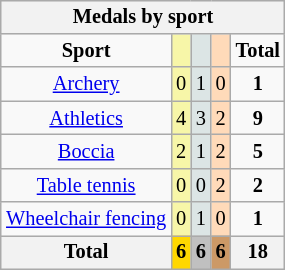<table class="wikitable" style="font-size:85%; float:right;">
<tr style="background:#efefef;">
<th colspan=7><strong>Medals by sport</strong></th>
</tr>
<tr align=center>
<td><strong>Sport</strong></td>
<td style="background:#f7f6a8;"></td>
<td style="background:#dce5e5;"></td>
<td style="background:#ffdab9;"></td>
<td><strong>Total</strong></td>
</tr>
<tr align=center>
<td><a href='#'>Archery</a></td>
<td style="background:#F7F6A8;">0</td>
<td style="background:#DCE5E5;">1</td>
<td style="background:#FFDAB9;">0</td>
<td><strong>1</strong></td>
</tr>
<tr align=center>
<td><a href='#'>Athletics</a></td>
<td style="background:#F7F6A8;">4</td>
<td style="background:#DCE5E5;">3</td>
<td style="background:#FFDAB9;">2</td>
<td><strong>9</strong></td>
</tr>
<tr align=center>
<td><a href='#'>Boccia</a></td>
<td style="background:#F7F6A8;">2</td>
<td style="background:#DCE5E5;">1</td>
<td style="background:#FFDAB9;">2</td>
<td><strong>5</strong></td>
</tr>
<tr align=center>
<td><a href='#'>Table tennis</a></td>
<td style="background:#F7F6A8;">0</td>
<td style="background:#DCE5E5;">0</td>
<td style="background:#FFDAB9;">2</td>
<td><strong>2</strong></td>
</tr>
<tr align=center>
<td><a href='#'>Wheelchair fencing</a></td>
<td style="background:#F7F6A8;">0</td>
<td style="background:#DCE5E5;">1</td>
<td style="background:#FFDAB9;">0</td>
<td><strong>1</strong></td>
</tr>
<tr align=center>
<th><strong>Total</strong></th>
<th style="background:gold;"><strong>6</strong></th>
<th style="background:silver;"><strong>6</strong></th>
<th style="background:#c96;"><strong>6</strong></th>
<th><strong>18</strong></th>
</tr>
</table>
